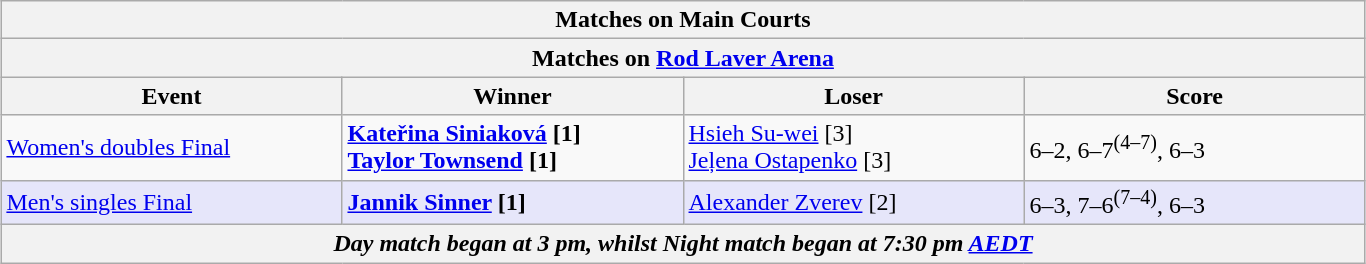<table class="wikitable collapsible uncollapsed" style="margin:auto;">
<tr>
<th colspan=4><strong>Matches on Main Courts</strong></th>
</tr>
<tr>
<th colspan=4><strong>Matches on <a href='#'>Rod Laver Arena</a></strong></th>
</tr>
<tr>
<th style="width:220px;">Event</th>
<th style="width:220px;">Winner</th>
<th style="width:220px;">Loser</th>
<th style="width:220px;">Score</th>
</tr>
<tr>
<td><a href='#'>Women's doubles Final</a></td>
<td><strong> <a href='#'>Kateřina Siniaková</a> [1]<br>  <a href='#'>Taylor Townsend</a> [1]</strong></td>
<td> <a href='#'>Hsieh Su-wei</a> [3]<br>  <a href='#'>Jeļena Ostapenko</a> [3]</td>
<td>6–2, 6–7<sup>(4–7)</sup>, 6–3</td>
</tr>
<tr bgcolor=lavender>
<td><a href='#'>Men's singles Final</a></td>
<td><strong> <a href='#'>Jannik Sinner</a> [1]</strong></td>
<td> <a href='#'>Alexander Zverev</a> [2]</td>
<td>6–3, 7–6<sup>(7–4)</sup>, 6–3</td>
</tr>
<tr>
<th colspan=4><em>Day match began at 3 pm, whilst Night match began at 7:30 pm <a href='#'>AEDT</a></em></th>
</tr>
</table>
